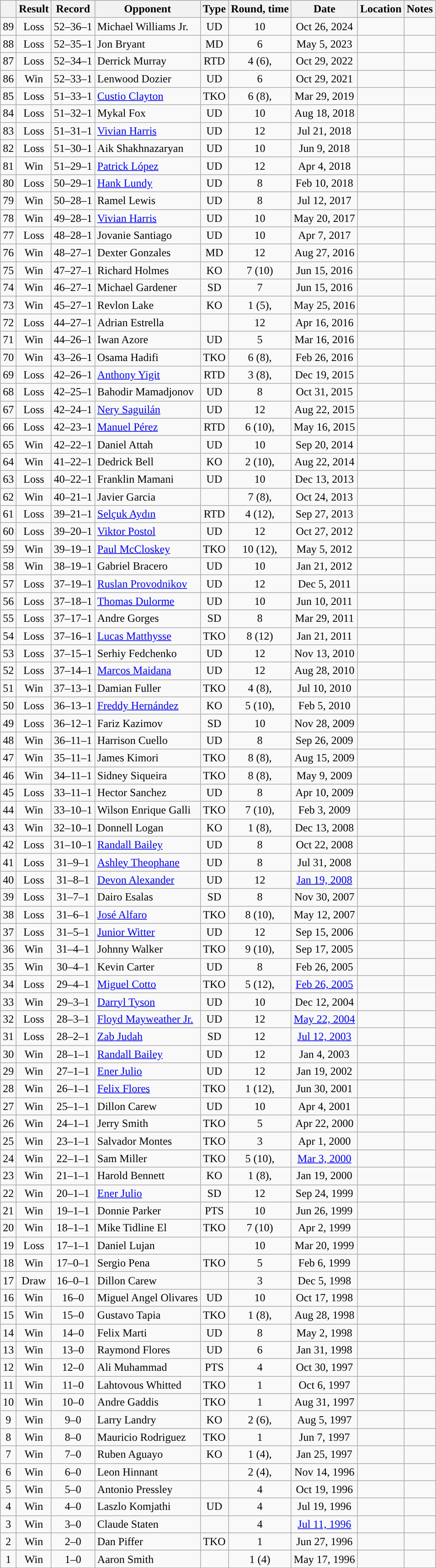<table class="wikitable" style="text-align:center">
<tr>
<th></th>
<th>Result</th>
<th>Record</th>
<th>Opponent</th>
<th>Type</th>
<th>Round, time</th>
<th>Date</th>
<th>Location</th>
<th>Notes</th>
</tr>
<tr>
<td>89</td>
<td>Loss</td>
<td>52–36–1</td>
<td style="text-align:left;">Michael Williams Jr.</td>
<td>UD</td>
<td>10</td>
<td>Oct 26, 2024</td>
<td style="text-align:left;"></td>
<td></td>
</tr>
<tr>
<td>88</td>
<td>Loss</td>
<td>52–35–1</td>
<td style="text-align:left;">Jon Bryant</td>
<td>MD</td>
<td>6</td>
<td>May 5, 2023</td>
<td style="text-align:left;"></td>
<td></td>
</tr>
<tr>
<td>87</td>
<td>Loss</td>
<td>52–34–1</td>
<td style="text-align:left;">Derrick Murray</td>
<td>RTD</td>
<td>4 (6), </td>
<td>Oct 29, 2022</td>
<td style="text-align:left;"></td>
<td></td>
</tr>
<tr>
<td>86</td>
<td>Win</td>
<td>52–33–1</td>
<td style="text-align:left;">Lenwood Dozier</td>
<td>UD</td>
<td>6</td>
<td>Oct 29, 2021</td>
<td style="text-align:left;"></td>
<td></td>
</tr>
<tr>
<td>85</td>
<td>Loss</td>
<td>51–33–1</td>
<td style="text-align:left;"><a href='#'>Custio Clayton</a></td>
<td>TKO</td>
<td>6 (8), </td>
<td>Mar 29, 2019</td>
<td style="text-align:left;"></td>
<td></td>
</tr>
<tr>
<td>84</td>
<td>Loss</td>
<td>51–32–1</td>
<td style="text-align:left;">Mykal Fox</td>
<td>UD</td>
<td>10</td>
<td>Aug 18, 2018</td>
<td style="text-align:left;"></td>
<td></td>
</tr>
<tr>
<td>83</td>
<td>Loss</td>
<td>51–31–1</td>
<td style="text-align:left;"><a href='#'>Vivian Harris</a></td>
<td>UD</td>
<td>12</td>
<td>Jul 21, 2018</td>
<td style="text-align:left;"></td>
<td style="text-align:left;"></td>
</tr>
<tr>
<td>82</td>
<td>Loss</td>
<td>51–30–1</td>
<td style="text-align:left;">Aik Shakhnazaryan</td>
<td>UD</td>
<td>10</td>
<td>Jun 9, 2018</td>
<td style="text-align:left;"></td>
<td style="text-align:left;"></td>
</tr>
<tr>
<td>81</td>
<td>Win</td>
<td>51–29–1</td>
<td style="text-align:left;"><a href='#'>Patrick López</a></td>
<td>UD</td>
<td>12</td>
<td>Apr 4, 2018</td>
<td style="text-align:left;"></td>
<td style="text-align:left;"></td>
</tr>
<tr>
<td>80</td>
<td>Loss</td>
<td>50–29–1</td>
<td style="text-align:left;"><a href='#'>Hank Lundy</a></td>
<td>UD</td>
<td>8</td>
<td>Feb 10, 2018</td>
<td style="text-align:left;"></td>
<td></td>
</tr>
<tr>
<td>79</td>
<td>Win</td>
<td>50–28–1</td>
<td style="text-align:left;">Ramel Lewis</td>
<td>UD</td>
<td>8</td>
<td>Jul 12, 2017</td>
<td style="text-align:left;"></td>
<td></td>
</tr>
<tr>
<td>78</td>
<td>Win</td>
<td>49–28–1</td>
<td style="text-align:left;"><a href='#'>Vivian Harris</a></td>
<td>UD</td>
<td>10</td>
<td>May 20, 2017</td>
<td style="text-align:left;"></td>
<td style="text-align:left;"></td>
</tr>
<tr>
<td>77</td>
<td>Loss</td>
<td>48–28–1</td>
<td style="text-align:left;">Jovanie Santiago</td>
<td>UD</td>
<td>10</td>
<td>Apr 7, 2017</td>
<td style="text-align:left;"></td>
<td style="text-align:left;"></td>
</tr>
<tr>
<td>76</td>
<td>Win</td>
<td>48–27–1</td>
<td style="text-align:left;">Dexter Gonzales</td>
<td>MD</td>
<td>12</td>
<td>Aug 27, 2016</td>
<td style="text-align:left;"></td>
<td style="text-align:left;"></td>
</tr>
<tr>
<td>75</td>
<td>Win</td>
<td>47–27–1</td>
<td style="text-align:left;">Richard Holmes</td>
<td>KO</td>
<td>7 (10)</td>
<td>Jun 15, 2016</td>
<td style="text-align:left;"></td>
<td></td>
</tr>
<tr>
<td>74</td>
<td>Win</td>
<td>46–27–1</td>
<td style="text-align:left;">Michael Gardener</td>
<td>SD</td>
<td>7</td>
<td>Jun 15, 2016</td>
<td style="text-align:left;"></td>
<td></td>
</tr>
<tr>
<td>73</td>
<td>Win</td>
<td>45–27–1</td>
<td style="text-align:left;">Revlon Lake</td>
<td>KO</td>
<td>1 (5), </td>
<td>May 25, 2016</td>
<td style="text-align:left;"></td>
<td></td>
</tr>
<tr>
<td>72</td>
<td>Loss</td>
<td>44–27–1</td>
<td style="text-align:left;">Adrian Estrella</td>
<td></td>
<td>12</td>
<td>Apr 16, 2016</td>
<td style="text-align:left;"></td>
<td style="text-align:left;"></td>
</tr>
<tr>
<td>71</td>
<td>Win</td>
<td>44–26–1</td>
<td style="text-align:left;">Iwan Azore</td>
<td>UD</td>
<td>5</td>
<td>Mar 16, 2016</td>
<td style="text-align:left;"></td>
<td></td>
</tr>
<tr>
<td>70</td>
<td>Win</td>
<td>43–26–1</td>
<td style="text-align:left;">Osama Hadifi</td>
<td>TKO</td>
<td>6 (8), </td>
<td>Feb 26, 2016</td>
<td style="text-align:left;"></td>
<td></td>
</tr>
<tr>
<td>69</td>
<td>Loss</td>
<td>42–26–1</td>
<td style="text-align:left;"><a href='#'>Anthony Yigit</a></td>
<td>RTD</td>
<td>3 (8), </td>
<td>Dec 19, 2015</td>
<td style="text-align:left;"></td>
<td></td>
</tr>
<tr>
<td>68</td>
<td>Loss</td>
<td>42–25–1</td>
<td style="text-align:left;">Bahodir Mamadjonov</td>
<td>UD</td>
<td>8</td>
<td>Oct 31, 2015</td>
<td style="text-align:left;"></td>
<td></td>
</tr>
<tr>
<td>67</td>
<td>Loss</td>
<td>42–24–1</td>
<td style="text-align:left;"><a href='#'>Nery Saguilán</a></td>
<td>UD</td>
<td>12</td>
<td>Aug 22, 2015</td>
<td style="text-align:left;"></td>
<td style="text-align:left;"></td>
</tr>
<tr>
<td>66</td>
<td>Loss</td>
<td>42–23–1</td>
<td style="text-align:left;"><a href='#'>Manuel Pérez</a></td>
<td>RTD</td>
<td>6 (10), </td>
<td>May 16, 2015</td>
<td style="text-align:left;"></td>
<td></td>
</tr>
<tr>
<td>65</td>
<td>Win</td>
<td>42–22–1</td>
<td style="text-align:left;">Daniel Attah</td>
<td>UD</td>
<td>10</td>
<td>Sep 20, 2014</td>
<td style="text-align:left;"></td>
<td></td>
</tr>
<tr>
<td>64</td>
<td>Win</td>
<td>41–22–1</td>
<td style="text-align:left;">Dedrick Bell</td>
<td>KO</td>
<td>2 (10), </td>
<td>Aug 22, 2014</td>
<td style="text-align:left;"></td>
<td></td>
</tr>
<tr>
<td>63</td>
<td>Loss</td>
<td>40–22–1</td>
<td style="text-align:left;">Franklin Mamani</td>
<td>UD</td>
<td>10</td>
<td>Dec 13, 2013</td>
<td style="text-align:left;"></td>
<td style="text-align:left;"></td>
</tr>
<tr>
<td>62</td>
<td>Win</td>
<td>40–21–1</td>
<td style="text-align:left;">Javier Garcia</td>
<td></td>
<td>7 (8), </td>
<td>Oct 24, 2013</td>
<td style="text-align:left;"></td>
<td></td>
</tr>
<tr>
<td>61</td>
<td>Loss</td>
<td>39–21–1</td>
<td style="text-align:left;"><a href='#'>Selçuk Aydın</a></td>
<td>RTD</td>
<td>4 (12), </td>
<td>Sep 27, 2013</td>
<td style="text-align:left;"></td>
<td style="text-align:left;"></td>
</tr>
<tr>
<td>60</td>
<td>Loss</td>
<td>39–20–1</td>
<td style="text-align:left;"><a href='#'>Viktor Postol</a></td>
<td>UD</td>
<td>12</td>
<td>Oct 27, 2012</td>
<td style="text-align:left;"></td>
<td style="text-align:left;"></td>
</tr>
<tr>
<td>59</td>
<td>Win</td>
<td>39–19–1</td>
<td style="text-align:left;"><a href='#'>Paul McCloskey</a></td>
<td>TKO</td>
<td>10 (12), </td>
<td>May 5, 2012</td>
<td style="text-align:left;"></td>
<td></td>
</tr>
<tr>
<td>58</td>
<td>Win</td>
<td>38–19–1</td>
<td style="text-align:left;">Gabriel Bracero</td>
<td>UD</td>
<td>10</td>
<td>Jan 21, 2012</td>
<td style="text-align:left;"></td>
<td style="text-align:left;"></td>
</tr>
<tr>
<td>57</td>
<td>Loss</td>
<td>37–19–1</td>
<td style="text-align:left;"><a href='#'>Ruslan Provodnikov</a></td>
<td>UD</td>
<td>12</td>
<td>Dec 5, 2011</td>
<td style="text-align:left;"></td>
<td style="text-align:left;"></td>
</tr>
<tr>
<td>56</td>
<td>Loss</td>
<td>37–18–1</td>
<td style="text-align:left;"><a href='#'>Thomas Dulorme</a></td>
<td>UD</td>
<td>10</td>
<td>Jun 10, 2011</td>
<td style="text-align:left;"></td>
<td style="text-align:left;"></td>
</tr>
<tr>
<td>55</td>
<td>Loss</td>
<td>37–17–1</td>
<td style="text-align:left;">Andre Gorges</td>
<td>SD</td>
<td>8</td>
<td>Mar 29, 2011</td>
<td style="text-align:left;"></td>
<td></td>
</tr>
<tr>
<td>54</td>
<td>Loss</td>
<td>37–16–1</td>
<td style="text-align:left;"><a href='#'>Lucas Matthysse</a></td>
<td>TKO</td>
<td>8 (12)</td>
<td>Jan 21, 2011</td>
<td style="text-align:left;"></td>
<td style="text-align:left;"></td>
</tr>
<tr>
<td>53</td>
<td>Loss</td>
<td>37–15–1</td>
<td style="text-align:left;">Serhiy Fedchenko</td>
<td>UD</td>
<td>12</td>
<td>Nov 13, 2010</td>
<td style="text-align:left;"></td>
<td style="text-align:left;"></td>
</tr>
<tr>
<td>52</td>
<td>Loss</td>
<td>37–14–1</td>
<td style="text-align:left;"><a href='#'>Marcos Maidana</a></td>
<td>UD</td>
<td>12</td>
<td>Aug 28, 2010</td>
<td style="text-align:left;"></td>
<td style="text-align:left;"></td>
</tr>
<tr>
<td>51</td>
<td>Win</td>
<td>37–13–1</td>
<td style="text-align:left;">Damian Fuller</td>
<td>TKO</td>
<td>4 (8), </td>
<td>Jul 10, 2010</td>
<td style="text-align:left;"></td>
<td></td>
</tr>
<tr>
<td>50</td>
<td>Loss</td>
<td>36–13–1</td>
<td style="text-align:left;"><a href='#'>Freddy Hernández</a></td>
<td>KO</td>
<td>5 (10), </td>
<td>Feb 5, 2010</td>
<td style="text-align:left;"></td>
<td></td>
</tr>
<tr>
<td>49</td>
<td>Loss</td>
<td>36–12–1</td>
<td style="text-align:left;">Fariz Kazimov</td>
<td>SD</td>
<td>10</td>
<td>Nov 28, 2009</td>
<td style="text-align:left;"></td>
<td></td>
</tr>
<tr>
<td>48</td>
<td>Win</td>
<td>36–11–1</td>
<td style="text-align:left;">Harrison Cuello</td>
<td>UD</td>
<td>8</td>
<td>Sep 26, 2009</td>
<td style="text-align:left;"></td>
<td></td>
</tr>
<tr>
<td>47</td>
<td>Win</td>
<td>35–11–1</td>
<td style="text-align:left;">James Kimori</td>
<td>TKO</td>
<td>8 (8), </td>
<td>Aug 15, 2009</td>
<td style="text-align:left;"></td>
<td></td>
</tr>
<tr>
<td>46</td>
<td>Win</td>
<td>34–11–1</td>
<td style="text-align:left;">Sidney Siqueira</td>
<td>TKO</td>
<td>8 (8), </td>
<td>May 9, 2009</td>
<td style="text-align:left;"></td>
<td></td>
</tr>
<tr>
<td>45</td>
<td>Loss</td>
<td>33–11–1</td>
<td style="text-align:left;">Hector Sanchez</td>
<td>UD</td>
<td>8</td>
<td>Apr 10, 2009</td>
<td style="text-align:left;"></td>
<td></td>
</tr>
<tr>
<td>44</td>
<td>Win</td>
<td>33–10–1</td>
<td style="text-align:left;">Wilson Enrique Galli</td>
<td>TKO</td>
<td>7 (10), </td>
<td>Feb 3, 2009</td>
<td style="text-align:left;"></td>
<td></td>
</tr>
<tr>
<td>43</td>
<td>Win</td>
<td>32–10–1</td>
<td style="text-align:left;">Donnell Logan</td>
<td>KO</td>
<td>1 (8), </td>
<td>Dec 13, 2008</td>
<td style="text-align:left;"></td>
<td></td>
</tr>
<tr>
<td>42</td>
<td>Loss</td>
<td>31–10–1</td>
<td style="text-align:left;"><a href='#'>Randall Bailey</a></td>
<td>UD</td>
<td>8</td>
<td>Oct 22, 2008</td>
<td style="text-align:left;"></td>
<td></td>
</tr>
<tr>
<td>41</td>
<td>Loss</td>
<td>31–9–1</td>
<td style="text-align:left;"><a href='#'>Ashley Theophane</a></td>
<td>UD</td>
<td>8</td>
<td>Jul 31, 2008</td>
<td style="text-align:left;"></td>
<td></td>
</tr>
<tr>
<td>40</td>
<td>Loss</td>
<td>31–8–1</td>
<td style="text-align:left;"><a href='#'>Devon Alexander</a></td>
<td>UD</td>
<td>12</td>
<td><a href='#'>Jan 19, 2008</a></td>
<td style="text-align:left;"></td>
<td style="text-align:left;"></td>
</tr>
<tr>
<td>39</td>
<td>Loss</td>
<td>31–7–1</td>
<td style="text-align:left;">Dairo Esalas</td>
<td>SD</td>
<td>8</td>
<td>Nov 30, 2007</td>
<td style="text-align:left;"></td>
<td></td>
</tr>
<tr>
<td>38</td>
<td>Loss</td>
<td>31–6–1</td>
<td style="text-align:left;"><a href='#'>José Alfaro</a></td>
<td>TKO</td>
<td>8 (10), </td>
<td>May 12, 2007</td>
<td style="text-align:left;"></td>
<td></td>
</tr>
<tr>
<td>37</td>
<td>Loss</td>
<td>31–5–1</td>
<td style="text-align:left;"><a href='#'>Junior Witter</a></td>
<td>UD</td>
<td>12</td>
<td>Sep 15, 2006</td>
<td style="text-align:left;"></td>
<td style="text-align:left;"></td>
</tr>
<tr>
<td>36</td>
<td>Win</td>
<td>31–4–1</td>
<td style="text-align:left;">Johnny Walker</td>
<td>TKO</td>
<td>9 (10), </td>
<td>Sep 17, 2005</td>
<td style="text-align:left;"></td>
<td></td>
</tr>
<tr>
<td>35</td>
<td>Win</td>
<td>30–4–1</td>
<td style="text-align:left;">Kevin Carter</td>
<td>UD</td>
<td>8</td>
<td>Feb 26, 2005</td>
<td style="text-align:left;"></td>
<td></td>
</tr>
<tr>
<td>34</td>
<td>Loss</td>
<td>29–4–1</td>
<td style="text-align:left;"><a href='#'>Miguel Cotto</a></td>
<td>TKO</td>
<td>5 (12), </td>
<td><a href='#'>Feb 26, 2005</a></td>
<td style="text-align:left;"></td>
<td style="text-align:left;"></td>
</tr>
<tr>
<td>33</td>
<td>Win</td>
<td>29–3–1</td>
<td style="text-align:left;"><a href='#'>Darryl Tyson</a></td>
<td>UD</td>
<td>10</td>
<td>Dec 12, 2004</td>
<td style="text-align:left;"></td>
<td></td>
</tr>
<tr>
<td>32</td>
<td>Loss</td>
<td>28–3–1</td>
<td style="text-align:left;"><a href='#'>Floyd Mayweather Jr.</a></td>
<td>UD</td>
<td>12</td>
<td><a href='#'>May 22, 2004</a></td>
<td style="text-align:left;"></td>
<td></td>
</tr>
<tr>
<td>31</td>
<td>Loss</td>
<td>28–2–1</td>
<td style="text-align:left;"><a href='#'>Zab Judah</a></td>
<td>SD</td>
<td>12</td>
<td><a href='#'>Jul 12, 2003</a></td>
<td style="text-align:left;"></td>
<td style="text-align:left;"></td>
</tr>
<tr>
<td>30</td>
<td>Win</td>
<td>28–1–1</td>
<td style="text-align:left;"><a href='#'>Randall Bailey</a></td>
<td>UD</td>
<td>12</td>
<td>Jan 4, 2003</td>
<td style="text-align:left;"></td>
<td style="text-align:left;"></td>
</tr>
<tr>
<td>29</td>
<td>Win</td>
<td>27–1–1</td>
<td style="text-align:left;"><a href='#'>Ener Julio</a></td>
<td>UD</td>
<td>12</td>
<td>Jan 19, 2002</td>
<td style="text-align:left;"></td>
<td style="text-align:left;"></td>
</tr>
<tr>
<td>28</td>
<td>Win</td>
<td>26–1–1</td>
<td style="text-align:left;"><a href='#'>Felix Flores</a></td>
<td>TKO</td>
<td>1 (12), </td>
<td>Jun 30, 2001</td>
<td style="text-align:left;"></td>
<td style="text-align:left;"></td>
</tr>
<tr>
<td>27</td>
<td>Win</td>
<td>25–1–1</td>
<td style="text-align:left;">Dillon Carew</td>
<td>UD</td>
<td>10</td>
<td>Apr 4, 2001</td>
<td style="text-align:left;"></td>
<td></td>
</tr>
<tr>
<td>26</td>
<td>Win</td>
<td>24–1–1</td>
<td style="text-align:left;">Jerry Smith</td>
<td>TKO</td>
<td>5</td>
<td>Apr 22, 2000</td>
<td style="text-align:left;"></td>
<td></td>
</tr>
<tr>
<td>25</td>
<td>Win</td>
<td>23–1–1</td>
<td style="text-align:left;">Salvador Montes</td>
<td>TKO</td>
<td>3</td>
<td>Apr 1, 2000</td>
<td style="text-align:left;"></td>
<td></td>
</tr>
<tr>
<td>24</td>
<td>Win</td>
<td>22–1–1</td>
<td style="text-align:left;">Sam Miller</td>
<td>TKO</td>
<td>5 (10), </td>
<td><a href='#'>Mar 3, 2000</a></td>
<td style="text-align:left;"></td>
<td></td>
</tr>
<tr>
<td>23</td>
<td>Win</td>
<td>21–1–1</td>
<td style="text-align:left;">Harold Bennett</td>
<td>KO</td>
<td>1 (8), </td>
<td>Jan 19, 2000</td>
<td style="text-align:left;"></td>
<td></td>
</tr>
<tr>
<td>22</td>
<td>Win</td>
<td>20–1–1</td>
<td style="text-align:left;"><a href='#'>Ener Julio</a></td>
<td>SD</td>
<td>12</td>
<td>Sep 24, 1999</td>
<td style="text-align:left;"></td>
<td style="text-align:left;"></td>
</tr>
<tr>
<td>21</td>
<td>Win</td>
<td>19–1–1</td>
<td style="text-align:left;">Donnie Parker</td>
<td>PTS</td>
<td>10</td>
<td>Jun 26, 1999</td>
<td style="text-align:left;"></td>
<td></td>
</tr>
<tr>
<td>20</td>
<td>Win</td>
<td>18–1–1</td>
<td style="text-align:left;">Mike Tidline El</td>
<td>TKO</td>
<td>7 (10)</td>
<td>Apr 2, 1999</td>
<td style="text-align:left;"></td>
<td></td>
</tr>
<tr>
<td>19</td>
<td>Loss</td>
<td>17–1–1</td>
<td style="text-align:left;">Daniel Lujan</td>
<td></td>
<td>10</td>
<td>Mar 20, 1999</td>
<td style="text-align:left;"></td>
<td></td>
</tr>
<tr>
<td>18</td>
<td>Win</td>
<td>17–0–1</td>
<td style="text-align:left;">Sergio Pena</td>
<td>TKO</td>
<td>5</td>
<td>Feb 6, 1999</td>
<td style="text-align:left;"></td>
<td></td>
</tr>
<tr>
<td>17</td>
<td>Draw</td>
<td>16–0–1</td>
<td style="text-align:left;">Dillon Carew</td>
<td></td>
<td>3</td>
<td>Dec 5, 1998</td>
<td style="text-align:left;"></td>
<td></td>
</tr>
<tr>
<td>16</td>
<td>Win</td>
<td>16–0</td>
<td style="text-align:left;">Miguel Angel Olivares</td>
<td>UD</td>
<td>10</td>
<td>Oct 17, 1998</td>
<td style="text-align:left;"></td>
<td></td>
</tr>
<tr>
<td>15</td>
<td>Win</td>
<td>15–0</td>
<td style="text-align:left;">Gustavo Tapia</td>
<td>TKO</td>
<td>1 (8), </td>
<td>Aug 28, 1998</td>
<td style="text-align:left;"></td>
<td></td>
</tr>
<tr>
<td>14</td>
<td>Win</td>
<td>14–0</td>
<td style="text-align:left;">Felix Marti</td>
<td>UD</td>
<td>8</td>
<td>May 2, 1998</td>
<td style="text-align:left;"></td>
<td></td>
</tr>
<tr>
<td>13</td>
<td>Win</td>
<td>13–0</td>
<td style="text-align:left;">Raymond Flores</td>
<td>UD</td>
<td>6</td>
<td>Jan 31, 1998</td>
<td style="text-align:left;"></td>
<td></td>
</tr>
<tr>
<td>12</td>
<td>Win</td>
<td>12–0</td>
<td style="text-align:left;">Ali Muhammad</td>
<td>PTS</td>
<td>4</td>
<td>Oct 30, 1997</td>
<td style="text-align:left;"></td>
<td></td>
</tr>
<tr>
<td>11</td>
<td>Win</td>
<td>11–0</td>
<td style="text-align:left;">Lahtovous Whitted</td>
<td>TKO</td>
<td>1</td>
<td>Oct 6, 1997</td>
<td style="text-align:left;"></td>
<td></td>
</tr>
<tr>
<td>10</td>
<td>Win</td>
<td>10–0</td>
<td style="text-align:left;">Andre Gaddis</td>
<td>TKO</td>
<td>1</td>
<td>Aug 31, 1997</td>
<td style="text-align:left;"></td>
<td></td>
</tr>
<tr>
<td>9</td>
<td>Win</td>
<td>9–0</td>
<td style="text-align:left;">Larry Landry</td>
<td>KO</td>
<td>2 (6), </td>
<td>Aug 5, 1997</td>
<td style="text-align:left;"></td>
<td></td>
</tr>
<tr>
<td>8</td>
<td>Win</td>
<td>8–0</td>
<td style="text-align:left;">Mauricio Rodriguez</td>
<td>TKO</td>
<td>1</td>
<td>Jun 7, 1997</td>
<td style="text-align:left;"></td>
<td></td>
</tr>
<tr>
<td>7</td>
<td>Win</td>
<td>7–0</td>
<td style="text-align:left;">Ruben Aguayo</td>
<td>KO</td>
<td>1 (4), </td>
<td>Jan 25, 1997</td>
<td style="text-align:left;"></td>
<td></td>
</tr>
<tr>
<td>6</td>
<td>Win</td>
<td>6–0</td>
<td style="text-align:left;">Leon Hinnant</td>
<td></td>
<td>2 (4), </td>
<td>Nov 14, 1996</td>
<td style="text-align:left;"></td>
<td></td>
</tr>
<tr>
<td>5</td>
<td>Win</td>
<td>5–0</td>
<td style="text-align:left;">Antonio Pressley</td>
<td></td>
<td>4</td>
<td>Oct 19, 1996</td>
<td style="text-align:left;"></td>
<td></td>
</tr>
<tr>
<td>4</td>
<td>Win</td>
<td>4–0</td>
<td style="text-align:left;">Laszlo Komjathi</td>
<td>UD</td>
<td>4</td>
<td>Jul 19, 1996</td>
<td style="text-align:left;"></td>
<td></td>
</tr>
<tr>
<td>3</td>
<td>Win</td>
<td>3–0</td>
<td style="text-align:left;">Claude Staten</td>
<td></td>
<td>4</td>
<td><a href='#'>Jul 11, 1996</a></td>
<td style="text-align:left;"></td>
<td></td>
</tr>
<tr>
<td>2</td>
<td>Win</td>
<td>2–0</td>
<td style="text-align:left;">Dan Piffer</td>
<td>TKO</td>
<td>1</td>
<td>Jun 27, 1996</td>
<td style="text-align:left;"></td>
<td></td>
</tr>
<tr>
<td>1</td>
<td>Win</td>
<td>1–0</td>
<td style="text-align:left;">Aaron Smith</td>
<td></td>
<td>1 (4)</td>
<td>May 17, 1996</td>
<td style="text-align:left;"></td>
<td></td>
</tr>
</table>
